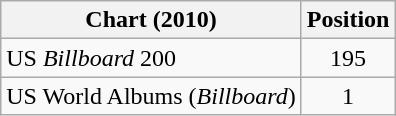<table class="wikitable sortable">
<tr>
<th>Chart (2010)</th>
<th>Position</th>
</tr>
<tr>
<td>US <em>Billboard</em> 200</td>
<td align="center">195</td>
</tr>
<tr>
<td>US World Albums (<em>Billboard</em>)</td>
<td align="center">1</td>
</tr>
</table>
